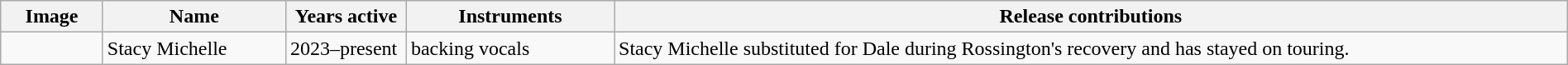<table class="wikitable" border="1" width=100%>
<tr>
<th width="75">Image</th>
<th width="140">Name</th>
<th width="90">Years active</th>
<th width="160">Instruments</th>
<th>Release contributions</th>
</tr>
<tr>
<td></td>
<td>Stacy Michelle</td>
<td>2023–present </td>
<td>backing vocals</td>
<td>Stacy Michelle substituted for Dale during Rossington's recovery and has stayed on touring.</td>
</tr>
</table>
